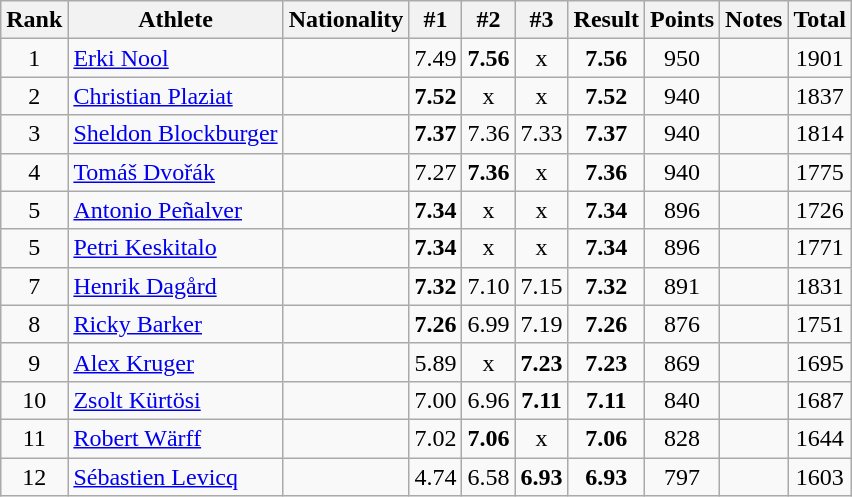<table class="wikitable sortable" style="text-align:center">
<tr>
<th>Rank</th>
<th>Athlete</th>
<th>Nationality</th>
<th>#1</th>
<th>#2</th>
<th>#3</th>
<th>Result</th>
<th>Points</th>
<th>Notes</th>
<th>Total</th>
</tr>
<tr>
<td>1</td>
<td align=left><a href='#'>Erki Nool</a></td>
<td align=left></td>
<td>7.49</td>
<td><strong>7.56</strong></td>
<td>x</td>
<td><strong>7.56</strong></td>
<td>950</td>
<td></td>
<td>1901</td>
</tr>
<tr>
<td>2</td>
<td align=left><a href='#'>Christian Plaziat</a></td>
<td align=left></td>
<td><strong>7.52</strong></td>
<td>x</td>
<td>x</td>
<td><strong>7.52</strong></td>
<td>940</td>
<td></td>
<td>1837</td>
</tr>
<tr>
<td>3</td>
<td align=left><a href='#'>Sheldon Blockburger</a></td>
<td align=left></td>
<td><strong>7.37</strong></td>
<td>7.36</td>
<td>7.33</td>
<td><strong>7.37</strong></td>
<td>940</td>
<td></td>
<td>1814</td>
</tr>
<tr>
<td>4</td>
<td align=left><a href='#'>Tomáš Dvořák</a></td>
<td align=left></td>
<td>7.27</td>
<td><strong>7.36</strong></td>
<td>x</td>
<td><strong>7.36</strong></td>
<td>940</td>
<td></td>
<td>1775</td>
</tr>
<tr>
<td>5</td>
<td align=left><a href='#'>Antonio Peñalver</a></td>
<td align=left></td>
<td><strong>7.34</strong></td>
<td>x</td>
<td>x</td>
<td><strong>7.34</strong></td>
<td>896</td>
<td></td>
<td>1726</td>
</tr>
<tr>
<td>5</td>
<td align=left><a href='#'>Petri Keskitalo</a></td>
<td align=left></td>
<td><strong>7.34</strong></td>
<td>x</td>
<td>x</td>
<td><strong>7.34</strong></td>
<td>896</td>
<td></td>
<td>1771</td>
</tr>
<tr>
<td>7</td>
<td align=left><a href='#'>Henrik Dagård</a></td>
<td align=left></td>
<td><strong>7.32</strong></td>
<td>7.10</td>
<td>7.15</td>
<td><strong>7.32</strong></td>
<td>891</td>
<td></td>
<td>1831</td>
</tr>
<tr>
<td>8</td>
<td align=left><a href='#'>Ricky Barker</a></td>
<td align=left></td>
<td><strong>7.26</strong></td>
<td>6.99</td>
<td>7.19</td>
<td><strong>7.26</strong></td>
<td>876</td>
<td></td>
<td>1751</td>
</tr>
<tr>
<td>9</td>
<td align=left><a href='#'>Alex Kruger</a></td>
<td align=left></td>
<td>5.89</td>
<td>x</td>
<td><strong>7.23</strong></td>
<td><strong>7.23</strong></td>
<td>869</td>
<td></td>
<td>1695</td>
</tr>
<tr>
<td>10</td>
<td align=left><a href='#'>Zsolt Kürtösi</a></td>
<td align=left></td>
<td>7.00</td>
<td>6.96</td>
<td><strong>7.11</strong></td>
<td><strong>7.11</strong></td>
<td>840</td>
<td></td>
<td>1687</td>
</tr>
<tr>
<td>11</td>
<td align=left><a href='#'>Robert Wärff</a></td>
<td align=left></td>
<td>7.02</td>
<td><strong>7.06</strong></td>
<td>x</td>
<td><strong>7.06</strong></td>
<td>828</td>
<td></td>
<td>1644</td>
</tr>
<tr>
<td>12</td>
<td align=left><a href='#'>Sébastien Levicq</a></td>
<td align=left></td>
<td>4.74</td>
<td>6.58</td>
<td><strong>6.93</strong></td>
<td><strong>6.93</strong></td>
<td>797</td>
<td></td>
<td>1603</td>
</tr>
</table>
